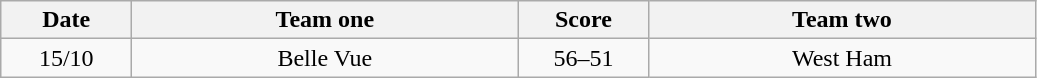<table class="wikitable" style="text-align: center">
<tr>
<th width=80>Date</th>
<th width=250>Team one</th>
<th width=80>Score</th>
<th width=250>Team two</th>
</tr>
<tr>
<td>15/10</td>
<td>Belle Vue</td>
<td>56–51</td>
<td>West Ham</td>
</tr>
</table>
